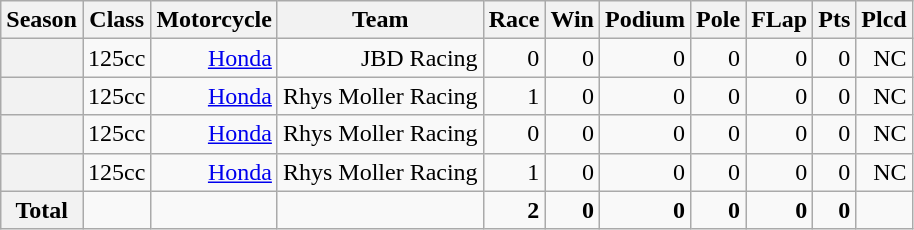<table class="wikitable" style=text-align:right>
<tr>
<th>Season</th>
<th>Class</th>
<th>Motorcycle</th>
<th>Team</th>
<th>Race</th>
<th>Win</th>
<th>Podium</th>
<th>Pole</th>
<th>FLap</th>
<th>Pts</th>
<th>Plcd</th>
</tr>
<tr>
<th></th>
<td>125cc</td>
<td><a href='#'>Honda</a></td>
<td>JBD Racing</td>
<td>0</td>
<td>0</td>
<td>0</td>
<td>0</td>
<td>0</td>
<td>0</td>
<td>NC</td>
</tr>
<tr>
<th></th>
<td>125cc</td>
<td><a href='#'>Honda</a></td>
<td>Rhys Moller Racing</td>
<td>1</td>
<td>0</td>
<td>0</td>
<td>0</td>
<td>0</td>
<td>0</td>
<td>NC</td>
</tr>
<tr>
<th></th>
<td>125cc</td>
<td><a href='#'>Honda</a></td>
<td>Rhys Moller Racing</td>
<td>0</td>
<td>0</td>
<td>0</td>
<td>0</td>
<td>0</td>
<td>0</td>
<td>NC</td>
</tr>
<tr>
<th></th>
<td>125cc</td>
<td><a href='#'>Honda</a></td>
<td>Rhys Moller Racing</td>
<td>1</td>
<td>0</td>
<td>0</td>
<td>0</td>
<td>0</td>
<td>0</td>
<td>NC</td>
</tr>
<tr>
<th>Total</th>
<td></td>
<td></td>
<td></td>
<td><strong>2</strong></td>
<td><strong>0</strong></td>
<td><strong>0</strong></td>
<td><strong>0</strong></td>
<td><strong>0</strong></td>
<td><strong>0</strong></td>
<td></td>
</tr>
</table>
